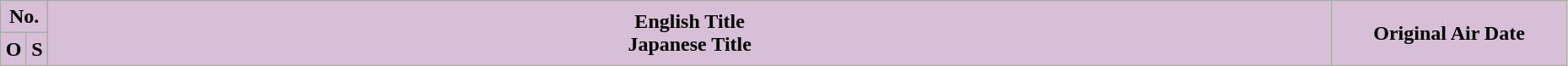<table class="wikitable" width="98%">
<tr>
<th colspan="2" style="background-color: #D8BFD8" width="3%">No.</th>
<th rowspan="2" style="background-color: #D8BFD8">English Title<br>Japanese Title</th>
<th rowspan="2" style="background-color: #D8BFD8" width="15%">Original Air Date</th>
</tr>
<tr>
<th style="background-color: #D8BFD8">O</th>
<th style="background-color: #D8BFD8">S<br>





















</th>
</tr>
</table>
